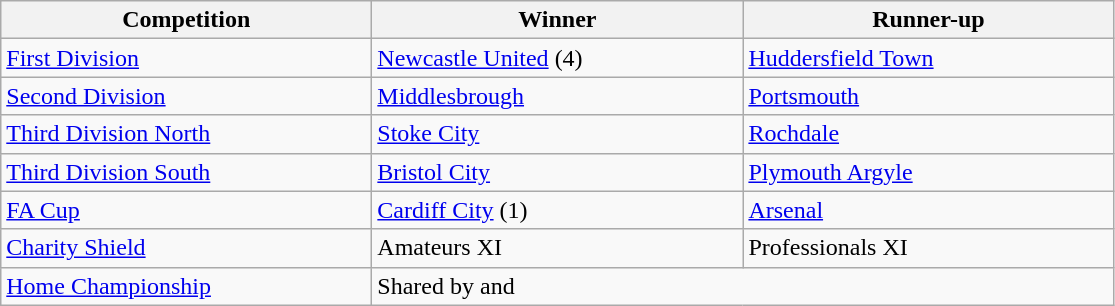<table class="wikitable">
<tr>
<th style="width:15em">Competition</th>
<th style="width:15em">Winner</th>
<th style="width:15em">Runner-up</th>
</tr>
<tr>
<td><a href='#'>First Division</a></td>
<td><a href='#'>Newcastle United</a> (4)</td>
<td><a href='#'>Huddersfield Town</a></td>
</tr>
<tr>
<td><a href='#'>Second Division</a></td>
<td><a href='#'>Middlesbrough</a></td>
<td><a href='#'>Portsmouth</a></td>
</tr>
<tr>
<td><a href='#'>Third Division North</a></td>
<td><a href='#'>Stoke City</a></td>
<td><a href='#'>Rochdale</a></td>
</tr>
<tr>
<td><a href='#'>Third Division South</a></td>
<td><a href='#'>Bristol City</a></td>
<td><a href='#'>Plymouth Argyle</a></td>
</tr>
<tr>
<td><a href='#'>FA Cup</a></td>
<td><a href='#'>Cardiff City</a> (1)</td>
<td><a href='#'>Arsenal</a></td>
</tr>
<tr>
<td><a href='#'>Charity Shield</a></td>
<td>Amateurs XI</td>
<td>Professionals XI</td>
</tr>
<tr>
<td><a href='#'>Home Championship</a></td>
<td colspan=2>Shared by  and </td>
</tr>
</table>
